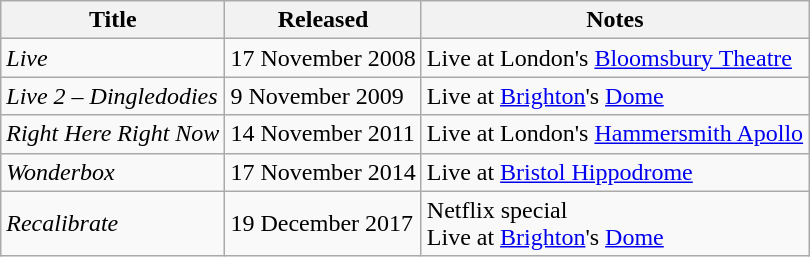<table class="wikitable">
<tr>
<th>Title</th>
<th>Released</th>
<th>Notes</th>
</tr>
<tr>
<td><em>Live</em></td>
<td>17 November 2008</td>
<td>Live at London's <a href='#'>Bloomsbury Theatre</a></td>
</tr>
<tr>
<td><em>Live 2 – Dingledodies</em></td>
<td>9 November 2009</td>
<td>Live at <a href='#'>Brighton</a>'s <a href='#'>Dome</a></td>
</tr>
<tr>
<td><em>Right Here Right Now</em></td>
<td>14 November 2011</td>
<td>Live at London's <a href='#'>Hammersmith Apollo</a></td>
</tr>
<tr>
<td><em>Wonderbox</em></td>
<td>17 November 2014</td>
<td>Live at <a href='#'>Bristol Hippodrome</a></td>
</tr>
<tr>
<td><em>Recalibrate</em></td>
<td>19 December 2017</td>
<td>Netflix special<br>Live at <a href='#'>Brighton</a>'s <a href='#'>Dome</a></td>
</tr>
</table>
